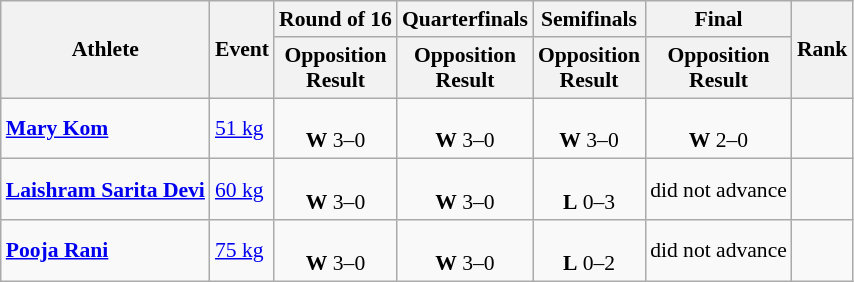<table class="wikitable" style="text-align:center; font-size:90%">
<tr>
<th rowspan=2>Athlete</th>
<th rowspan=2>Event</th>
<th>Round of 16</th>
<th>Quarterfinals</th>
<th>Semifinals</th>
<th>Final</th>
<th rowspan=2>Rank</th>
</tr>
<tr>
<th>Opposition<br>Result</th>
<th>Opposition<br>Result</th>
<th>Opposition<br>Result</th>
<th>Opposition<br>Result</th>
</tr>
<tr>
<td align=left><strong><a href='#'>Mary Kom</a></strong></td>
<td align=left><a href='#'>51 kg</a></td>
<td><br><strong>W</strong> 3–0</td>
<td><br><strong>W</strong> 3–0</td>
<td><br><strong>W</strong> 3–0</td>
<td><br><strong>W</strong> 2–0</td>
<td></td>
</tr>
<tr>
<td align=left><strong><a href='#'>Laishram Sarita Devi</a></strong></td>
<td align=left><a href='#'>60 kg</a></td>
<td><br><strong>W</strong> 3–0</td>
<td><br><strong>W</strong> 3–0</td>
<td><br><strong>L</strong> 0–3</td>
<td>did not advance</td>
<td></td>
</tr>
<tr>
<td align=left><strong><a href='#'>Pooja Rani</a></strong></td>
<td align=left><a href='#'>75 kg</a></td>
<td><br><strong>W</strong> 3–0</td>
<td><br><strong>W</strong> 3–0</td>
<td><br><strong>L</strong> 0–2</td>
<td>did not advance</td>
<td></td>
</tr>
</table>
